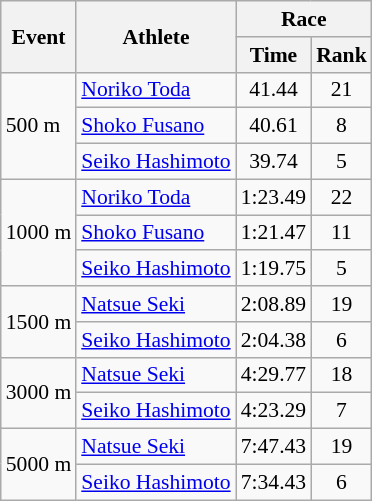<table class="wikitable" border="1" style="font-size:90%">
<tr>
<th rowspan=2>Event</th>
<th rowspan=2>Athlete</th>
<th colspan=2>Race</th>
</tr>
<tr>
<th>Time</th>
<th>Rank</th>
</tr>
<tr>
<td rowspan=3>500 m</td>
<td><a href='#'>Noriko Toda</a></td>
<td align=center>41.44</td>
<td align=center>21</td>
</tr>
<tr>
<td><a href='#'>Shoko Fusano</a></td>
<td align=center>40.61</td>
<td align=center>8</td>
</tr>
<tr>
<td><a href='#'>Seiko Hashimoto</a></td>
<td align=center>39.74</td>
<td align=center>5</td>
</tr>
<tr>
<td rowspan=3>1000 m</td>
<td><a href='#'>Noriko Toda</a></td>
<td align=center>1:23.49</td>
<td align=center>22</td>
</tr>
<tr>
<td><a href='#'>Shoko Fusano</a></td>
<td align=center>1:21.47</td>
<td align=center>11</td>
</tr>
<tr>
<td><a href='#'>Seiko Hashimoto</a></td>
<td align=center>1:19.75</td>
<td align=center>5</td>
</tr>
<tr>
<td rowspan=2>1500 m</td>
<td><a href='#'>Natsue Seki</a></td>
<td align=center>2:08.89</td>
<td align=center>19</td>
</tr>
<tr>
<td><a href='#'>Seiko Hashimoto</a></td>
<td align=center>2:04.38</td>
<td align=center>6</td>
</tr>
<tr>
<td rowspan=2>3000 m</td>
<td><a href='#'>Natsue Seki</a></td>
<td align=center>4:29.77</td>
<td align=center>18</td>
</tr>
<tr>
<td><a href='#'>Seiko Hashimoto</a></td>
<td align=center>4:23.29</td>
<td align=center>7</td>
</tr>
<tr>
<td rowspan=2>5000 m</td>
<td><a href='#'>Natsue Seki</a></td>
<td align=center>7:47.43</td>
<td align=center>19</td>
</tr>
<tr>
<td><a href='#'>Seiko Hashimoto</a></td>
<td align=center>7:34.43</td>
<td align=center>6</td>
</tr>
</table>
